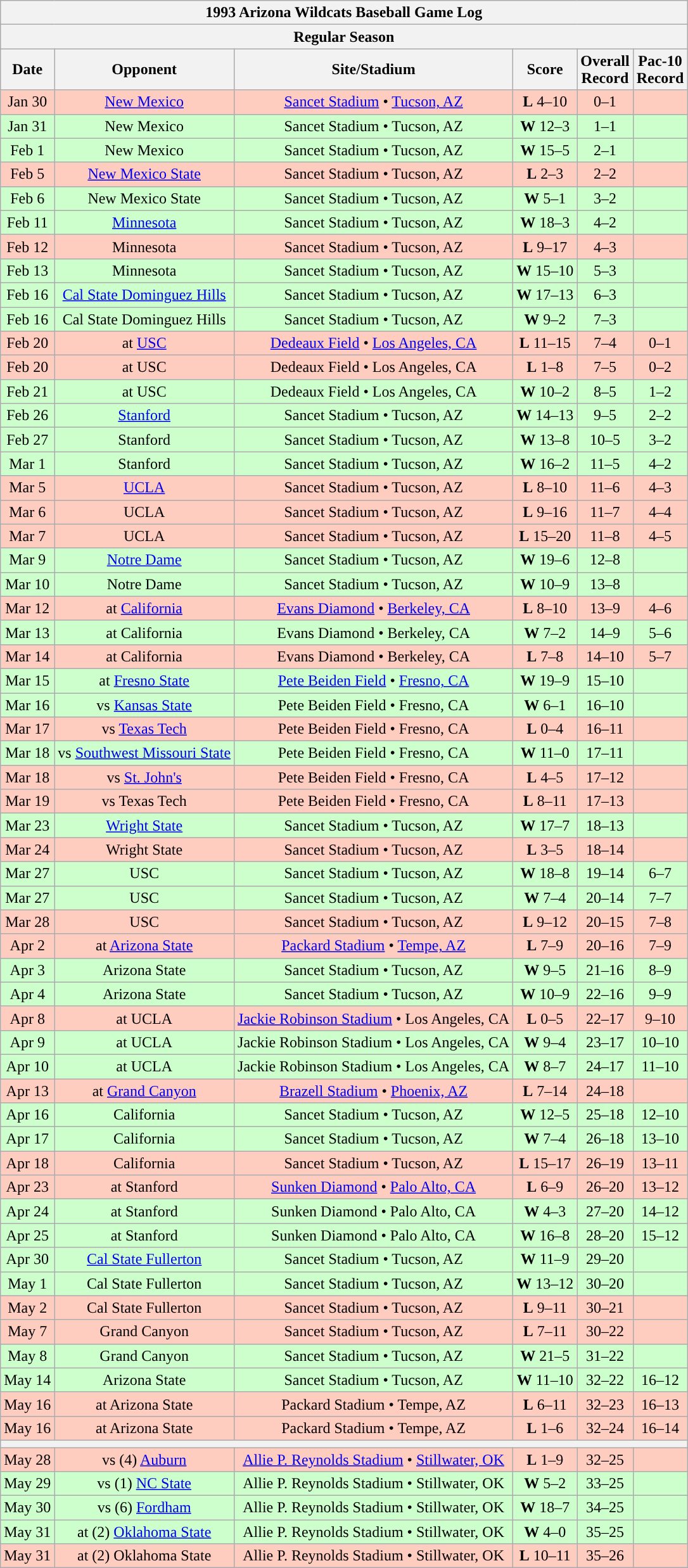<table class="wikitable">
<tr>
<th colspan="6">1993 Arizona Wildcats Baseball Game Log</th>
</tr>
<tr>
<th colspan="6">Regular Season</th>
</tr>
<tr>
<th>Date</th>
<th>Opponent</th>
<th>Site/Stadium</th>
<th>Score</th>
<th>Overall<br>Record</th>
<th>Pac-10<br>Record</th>
</tr>
<tr bgcolor="ffccc" align="center">
<td>Jan 30</td>
<td><a href='#'>New Mexico</a></td>
<td><a href='#'>Sancet Stadium</a> • <a href='#'>Tucson, AZ</a></td>
<td><strong>L</strong> 4–10</td>
<td>0–1</td>
<td></td>
</tr>
<tr bgcolor="ccffcc" align="center">
<td>Jan 31</td>
<td>New Mexico</td>
<td>Sancet Stadium • Tucson, AZ</td>
<td><strong>W</strong> 12–3</td>
<td>1–1</td>
<td></td>
</tr>
<tr bgcolor="ccffcc" align="center">
<td>Feb 1</td>
<td>New Mexico</td>
<td>Sancet Stadium • Tucson, AZ</td>
<td><strong>W</strong> 15–5</td>
<td>2–1</td>
<td></td>
</tr>
<tr bgcolor="ffccc" align="center">
<td>Feb 5</td>
<td><a href='#'>New Mexico State</a></td>
<td>Sancet Stadium • Tucson, AZ</td>
<td><strong>L</strong> 2–3</td>
<td>2–2</td>
<td></td>
</tr>
<tr bgcolor="ccffcc" align="center">
<td>Feb 6</td>
<td>New Mexico State</td>
<td>Sancet Stadium • Tucson, AZ</td>
<td><strong>W</strong> 5–1</td>
<td>3–2</td>
<td></td>
</tr>
<tr bgcolor="ccffcc" align="center">
<td>Feb 11</td>
<td><a href='#'>Minnesota</a></td>
<td>Sancet Stadium • Tucson, AZ</td>
<td><strong>W</strong> 18–3</td>
<td>4–2</td>
<td></td>
</tr>
<tr bgcolor="ffccc" align="center">
<td>Feb 12</td>
<td>Minnesota</td>
<td>Sancet Stadium • Tucson, AZ</td>
<td><strong>L</strong> 9–17</td>
<td>4–3</td>
<td></td>
</tr>
<tr bgcolor="ccffcc" align="center">
<td>Feb 13</td>
<td>Minnesota</td>
<td>Sancet Stadium • Tucson, AZ</td>
<td><strong>W</strong> 15–10</td>
<td>5–3</td>
<td></td>
</tr>
<tr bgcolor="ccffcc" align="center">
<td>Feb 16</td>
<td><a href='#'>Cal State Dominguez Hills</a></td>
<td>Sancet Stadium • Tucson, AZ</td>
<td><strong>W</strong> 17–13</td>
<td>6–3</td>
<td></td>
</tr>
<tr bgcolor="ccffcc" align="center">
<td>Feb 16</td>
<td>Cal State Dominguez Hills</td>
<td>Sancet Stadium • Tucson, AZ</td>
<td><strong>W</strong> 9–2</td>
<td>7–3</td>
<td></td>
</tr>
<tr bgcolor="ffccc" align="center">
<td>Feb 20</td>
<td>at <a href='#'>USC</a></td>
<td><a href='#'>Dedeaux Field</a> • <a href='#'>Los Angeles, CA</a></td>
<td><strong>L</strong> 11–15</td>
<td>7–4</td>
<td>0–1</td>
</tr>
<tr bgcolor="ffccc" align="center">
<td>Feb 20</td>
<td>at USC</td>
<td>Dedeaux Field • Los Angeles, CA</td>
<td><strong>L</strong> 1–8</td>
<td>7–5</td>
<td>0–2</td>
</tr>
<tr bgcolor="ccffcc" align="center">
<td>Feb 21</td>
<td>at USC</td>
<td>Dedeaux Field • Los Angeles, CA</td>
<td><strong>W</strong> 10–2</td>
<td>8–5</td>
<td>1–2</td>
</tr>
<tr bgcolor="ccffcc" align="center">
<td>Feb 26</td>
<td><a href='#'>Stanford</a></td>
<td>Sancet Stadium • Tucson, AZ</td>
<td><strong>W</strong> 14–13</td>
<td>9–5</td>
<td>2–2</td>
</tr>
<tr bgcolor="ccffcc" align="center">
<td>Feb 27</td>
<td>Stanford</td>
<td>Sancet Stadium • Tucson, AZ</td>
<td><strong>W</strong> 13–8</td>
<td>10–5</td>
<td>3–2</td>
</tr>
<tr bgcolor="ccffcc" align="center">
<td>Mar 1</td>
<td>Stanford</td>
<td>Sancet Stadium • Tucson, AZ</td>
<td><strong>W</strong> 16–2</td>
<td>11–5</td>
<td>4–2</td>
</tr>
<tr bgcolor="ffccc" align="center">
<td>Mar 5</td>
<td><a href='#'>UCLA</a></td>
<td>Sancet Stadium • Tucson, AZ</td>
<td><strong>L</strong> 8–10</td>
<td>11–6</td>
<td>4–3</td>
</tr>
<tr bgcolor="ffccc" align="center">
<td>Mar 6</td>
<td>UCLA</td>
<td>Sancet Stadium • Tucson, AZ</td>
<td><strong>L</strong> 9–16</td>
<td>11–7</td>
<td>4–4</td>
</tr>
<tr bgcolor="ffccc" align="center">
<td>Mar 7</td>
<td>UCLA</td>
<td>Sancet Stadium • Tucson, AZ</td>
<td><strong>L</strong> 15–20</td>
<td>11–8</td>
<td>4–5</td>
</tr>
<tr bgcolor="ccffcc" align="center">
<td>Mar 9</td>
<td><a href='#'>Notre Dame</a></td>
<td>Sancet Stadium • Tucson, AZ</td>
<td><strong>W</strong> 19–6</td>
<td>12–8</td>
<td></td>
</tr>
<tr bgcolor="ccffcc" align="center">
<td>Mar 10</td>
<td>Notre Dame</td>
<td>Sancet Stadium • Tucson, AZ</td>
<td><strong>W</strong> 10–9</td>
<td>13–8</td>
<td></td>
</tr>
<tr bgcolor="ffccc" align="center">
<td>Mar 12</td>
<td>at <a href='#'>California</a></td>
<td><a href='#'>Evans Diamond</a> • <a href='#'>Berkeley, CA</a></td>
<td><strong>L</strong> 8–10</td>
<td>13–9</td>
<td>4–6</td>
</tr>
<tr bgcolor="ccffcc" align="center">
<td>Mar 13</td>
<td>at California</td>
<td>Evans Diamond • Berkeley, CA</td>
<td><strong>W</strong> 7–2</td>
<td>14–9</td>
<td>5–6</td>
</tr>
<tr bgcolor="ffccc" align="center">
<td>Mar 14</td>
<td>at California</td>
<td>Evans Diamond • Berkeley, CA</td>
<td><strong>L</strong> 7–8</td>
<td>14–10</td>
<td>5–7</td>
</tr>
<tr bgcolor="ccffcc" align="center">
<td>Mar 15</td>
<td>at <a href='#'>Fresno State</a></td>
<td><a href='#'>Pete Beiden Field</a> • <a href='#'>Fresno, CA</a></td>
<td><strong>W</strong> 19–9</td>
<td>15–10</td>
<td></td>
</tr>
<tr bgcolor="ccffcc" align="center">
<td>Mar 16</td>
<td>vs <a href='#'>Kansas State</a></td>
<td>Pete Beiden Field • Fresno, CA</td>
<td><strong>W</strong> 6–1</td>
<td>16–10</td>
<td></td>
</tr>
<tr bgcolor="ffccc" align="center">
<td>Mar 17</td>
<td>vs <a href='#'>Texas Tech</a></td>
<td>Pete Beiden Field • Fresno, CA</td>
<td><strong>L</strong> 0–4</td>
<td>16–11</td>
<td></td>
</tr>
<tr bgcolor="ccffcc" align="center">
<td>Mar 18</td>
<td>vs <a href='#'>Southwest Missouri State</a></td>
<td>Pete Beiden Field • Fresno, CA</td>
<td><strong>W</strong> 11–0</td>
<td>17–11</td>
<td></td>
</tr>
<tr bgcolor="ffccc" align="center">
<td>Mar 18</td>
<td>vs <a href='#'>St. John's</a></td>
<td>Pete Beiden Field • Fresno, CA</td>
<td><strong>L</strong> 4–5</td>
<td>17–12</td>
<td></td>
</tr>
<tr bgcolor="ffccc" align="center">
<td>Mar 19</td>
<td>vs Texas Tech</td>
<td>Pete Beiden Field • Fresno, CA</td>
<td><strong>L</strong> 8–11</td>
<td>17–13</td>
<td></td>
</tr>
<tr bgcolor="ccffcc" align="center">
<td>Mar 23</td>
<td><a href='#'>Wright State</a></td>
<td>Sancet Stadium • Tucson, AZ</td>
<td><strong>W</strong> 17–7</td>
<td>18–13</td>
<td></td>
</tr>
<tr bgcolor="ffccc" align="center">
<td>Mar 24</td>
<td>Wright State</td>
<td>Sancet Stadium • Tucson, AZ</td>
<td><strong>L</strong> 3–5</td>
<td>18–14</td>
<td></td>
</tr>
<tr bgcolor="ccffcc" align="center">
<td>Mar 27</td>
<td>USC</td>
<td>Sancet Stadium • Tucson, AZ</td>
<td><strong>W</strong> 18–8</td>
<td>19–14</td>
<td>6–7</td>
</tr>
<tr bgcolor="ccffcc" align="center">
<td>Mar 27</td>
<td>USC</td>
<td>Sancet Stadium • Tucson, AZ</td>
<td><strong>W</strong> 7–4</td>
<td>20–14</td>
<td>7–7</td>
</tr>
<tr bgcolor="ffccc" align="center">
<td>Mar 28</td>
<td>USC</td>
<td>Sancet Stadium • Tucson, AZ</td>
<td><strong>L</strong> 9–12</td>
<td>20–15</td>
<td>7–8</td>
</tr>
<tr bgcolor="ffccc" align="center">
<td>Apr 2</td>
<td>at <a href='#'>Arizona State</a></td>
<td><a href='#'>Packard Stadium</a> • <a href='#'>Tempe, AZ</a></td>
<td><strong>L</strong> 7–9</td>
<td>20–16</td>
<td>7–9</td>
</tr>
<tr bgcolor="ccffcc" align="center">
<td>Apr 3</td>
<td>Arizona State</td>
<td>Sancet Stadium • Tucson, AZ</td>
<td><strong>W</strong> 9–5</td>
<td>21–16</td>
<td>8–9</td>
</tr>
<tr bgcolor="ccffcc" align="center">
<td>Apr 4</td>
<td>Arizona State</td>
<td>Sancet Stadium • Tucson, AZ</td>
<td><strong>W</strong> 10–9</td>
<td>22–16</td>
<td>9–9</td>
</tr>
<tr bgcolor="ffccc" align="center">
<td>Apr 8</td>
<td>at UCLA</td>
<td><a href='#'>Jackie Robinson Stadium</a> • Los Angeles, CA</td>
<td><strong>L</strong> 0–5</td>
<td>22–17</td>
<td>9–10</td>
</tr>
<tr bgcolor="ccffcc" align="center">
<td>Apr 9</td>
<td>at UCLA</td>
<td>Jackie Robinson Stadium • Los Angeles, CA</td>
<td><strong>W</strong> 9–4</td>
<td>23–17</td>
<td>10–10</td>
</tr>
<tr bgcolor="ccffcc" align="center">
<td>Apr 10</td>
<td>at UCLA</td>
<td>Jackie Robinson Stadium • Los Angeles, CA</td>
<td><strong>W</strong> 8–7</td>
<td>24–17</td>
<td>11–10</td>
</tr>
<tr bgcolor="ffccc" align="center">
<td>Apr 13</td>
<td>at <a href='#'>Grand Canyon</a></td>
<td><a href='#'>Brazell Stadium</a> • <a href='#'>Phoenix, AZ</a></td>
<td><strong>L</strong> 7–14</td>
<td>24–18</td>
<td></td>
</tr>
<tr bgcolor="ccffcc" align="center">
<td>Apr 16</td>
<td>California</td>
<td>Sancet Stadium • Tucson, AZ</td>
<td><strong>W</strong> 12–5</td>
<td>25–18</td>
<td>12–10</td>
</tr>
<tr bgcolor="ccffcc" align="center">
<td>Apr 17</td>
<td>California</td>
<td>Sancet Stadium • Tucson, AZ</td>
<td><strong>W</strong> 7–4</td>
<td>26–18</td>
<td>13–10</td>
</tr>
<tr bgcolor="ffccc" align="center">
<td>Apr 18</td>
<td>California</td>
<td>Sancet Stadium • Tucson, AZ</td>
<td><strong>L</strong> 15–17</td>
<td>26–19</td>
<td>13–11</td>
</tr>
<tr bgcolor="ffccc" align="center">
<td>Apr 23</td>
<td>at Stanford</td>
<td><a href='#'>Sunken Diamond</a> • <a href='#'>Palo Alto, CA</a></td>
<td><strong>L</strong> 6–9</td>
<td>26–20</td>
<td>13–12</td>
</tr>
<tr bgcolor="ccffcc" align="center">
<td>Apr 24</td>
<td>at Stanford</td>
<td>Sunken Diamond • Palo Alto, CA</td>
<td><strong>W</strong> 4–3</td>
<td>27–20</td>
<td>14–12</td>
</tr>
<tr bgcolor="ccffcc" align="center">
<td>Apr 25</td>
<td>at Stanford</td>
<td>Sunken Diamond • Palo Alto, CA</td>
<td><strong>W</strong> 16–8</td>
<td>28–20</td>
<td>15–12</td>
</tr>
<tr bgcolor="ccffcc" align="center">
<td>Apr 30</td>
<td><a href='#'>Cal State Fullerton</a></td>
<td>Sancet Stadium • Tucson, AZ</td>
<td><strong>W</strong> 11–9</td>
<td>29–20</td>
<td></td>
</tr>
<tr bgcolor="ccffcc" align="center">
<td>May 1</td>
<td>Cal State Fullerton</td>
<td>Sancet Stadium • Tucson, AZ</td>
<td><strong>W</strong> 13–12</td>
<td>30–20</td>
<td></td>
</tr>
<tr bgcolor="ffccc" align="center">
<td>May 2</td>
<td>Cal State Fullerton</td>
<td>Sancet Stadium • Tucson, AZ</td>
<td><strong>L</strong> 9–11</td>
<td>30–21</td>
<td></td>
</tr>
<tr bgcolor="ffccc" align="center">
<td>May 7</td>
<td>Grand Canyon</td>
<td>Sancet Stadium • Tucson, AZ</td>
<td><strong>L</strong> 7–11</td>
<td>30–22</td>
<td></td>
</tr>
<tr bgcolor="ccffcc" align="center">
<td>May 8</td>
<td>Grand Canyon</td>
<td>Sancet Stadium • Tucson, AZ</td>
<td><strong>W</strong> 21–5</td>
<td>31–22</td>
<td></td>
</tr>
<tr bgcolor="ccffcc" align="center">
<td>May 14</td>
<td>Arizona State</td>
<td>Sancet Stadium • Tucson, AZ</td>
<td><strong>W</strong> 11–10</td>
<td>32–22</td>
<td>16–12</td>
</tr>
<tr bgcolor="ffccc" align="center">
<td>May 16</td>
<td>at Arizona State</td>
<td>Packard Stadium • Tempe, AZ</td>
<td><strong>L</strong> 6–11</td>
<td>32–23</td>
<td>16–13</td>
</tr>
<tr bgcolor="ffccc" align="center">
<td>May 16</td>
<td>at Arizona State</td>
<td>Packard Stadium • Tempe, AZ</td>
<td><strong>L</strong> 1–6</td>
<td>32–24</td>
<td>16–14</td>
</tr>
<tr>
<th colspan="8"><a href='#'></a></th>
</tr>
<tr bgcolor="ffccc" align="center">
<td>May 28</td>
<td>vs (4) <a href='#'>Auburn</a></td>
<td><a href='#'>Allie P. Reynolds Stadium</a> • <a href='#'>Stillwater, OK</a></td>
<td><strong>L</strong> 1–9</td>
<td>32–25</td>
<td></td>
</tr>
<tr bgcolor="ccffcc" align="center">
<td>May 29</td>
<td>vs (1) <a href='#'>NC State</a></td>
<td>Allie P. Reynolds Stadium • Stillwater, OK</td>
<td><strong>W</strong> 5–2</td>
<td>33–25</td>
<td></td>
</tr>
<tr bgcolor="ccffcc" align="center">
<td>May 30</td>
<td>vs (6) <a href='#'>Fordham</a></td>
<td>Allie P. Reynolds Stadium • Stillwater, OK</td>
<td><strong>W</strong> 18–7</td>
<td>34–25</td>
<td></td>
</tr>
<tr bgcolor="ccffcc" align="center">
<td>May 31</td>
<td>at (2) <a href='#'>Oklahoma State</a></td>
<td>Allie P. Reynolds Stadium • Stillwater, OK</td>
<td><strong>W</strong> 4–0</td>
<td>35–25</td>
<td></td>
</tr>
<tr bgcolor="ffccc" align="center">
<td>May 31</td>
<td>at (2) Oklahoma State</td>
<td>Allie P. Reynolds Stadium • Stillwater, OK</td>
<td><strong>L</strong> 10–11</td>
<td>35–26</td>
<td></td>
</tr>
</table>
